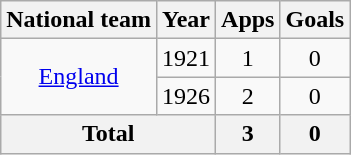<table class="wikitable" style="text-align: center;">
<tr>
<th>National team</th>
<th>Year</th>
<th>Apps</th>
<th>Goals</th>
</tr>
<tr>
<td rowspan="2"><a href='#'>England</a></td>
<td>1921</td>
<td>1</td>
<td>0</td>
</tr>
<tr>
<td>1926</td>
<td>2</td>
<td>0</td>
</tr>
<tr>
<th colspan="2">Total</th>
<th>3</th>
<th>0</th>
</tr>
</table>
